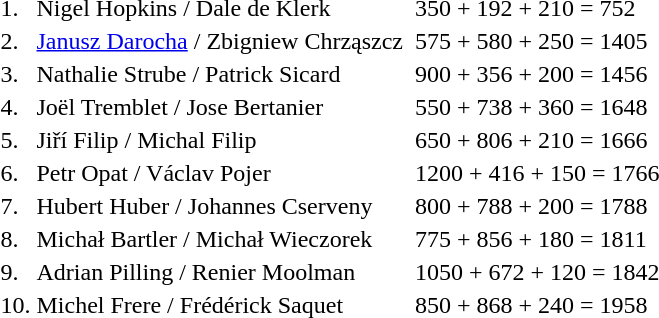<table>
<tr>
<td>1.</td>
<td>Nigel Hopkins / Dale de Klerk</td>
<td></td>
<td>350 + 192 + 210 = 752</td>
</tr>
<tr>
<td>2.</td>
<td><a href='#'>Janusz Darocha</a> / Zbigniew Chrząszcz</td>
<td></td>
<td>575 + 580 + 250 = 1405</td>
</tr>
<tr>
<td>3.</td>
<td>Nathalie Strube / Patrick Sicard</td>
<td></td>
<td>900 + 356 + 200 =  1456</td>
</tr>
<tr>
<td>4.</td>
<td>Joël Tremblet / Jose Bertanier</td>
<td></td>
<td>550 + 738 + 360 = 1648</td>
</tr>
<tr>
<td>5.</td>
<td>Jiří Filip / Michal Filip</td>
<td></td>
<td>650 + 806 +  210 = 1666</td>
</tr>
<tr>
<td>6.</td>
<td>Petr Opat / Václav Pojer</td>
<td></td>
<td>1200 + 416 + 150 = 1766</td>
</tr>
<tr>
<td>7.</td>
<td>Hubert Huber / Johannes Cserveny</td>
<td></td>
<td>800 + 788 + 200 = 1788</td>
</tr>
<tr>
<td>8.</td>
<td>Michał Bartler / Michał Wieczorek</td>
<td></td>
<td>775 + 856 + 180 = 1811</td>
</tr>
<tr>
<td>9.</td>
<td>Adrian Pilling / Renier Moolman</td>
<td></td>
<td>1050 + 672 + 120 = 1842</td>
</tr>
<tr>
<td>10.</td>
<td>Michel Frere / Frédérick Saquet</td>
<td></td>
<td>850 + 868 + 240 = 1958</td>
</tr>
</table>
